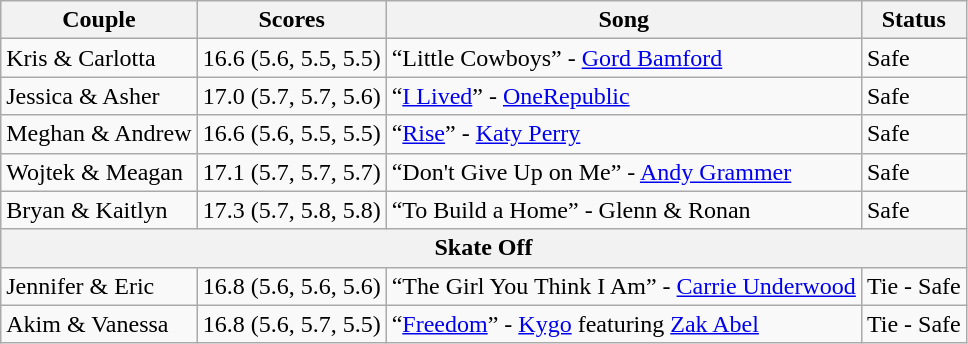<table class="wikitable">
<tr>
<th>Couple</th>
<th>Scores</th>
<th>Song</th>
<th>Status</th>
</tr>
<tr>
<td>Kris & Carlotta</td>
<td>16.6 (5.6, 5.5, 5.5)</td>
<td>“Little Cowboys” - <a href='#'>Gord Bamford</a></td>
<td>Safe</td>
</tr>
<tr>
<td>Jessica & Asher</td>
<td>17.0 (5.7, 5.7, 5.6)</td>
<td>“<a href='#'>I Lived</a>” - <a href='#'>OneRepublic</a></td>
<td>Safe</td>
</tr>
<tr>
<td>Meghan & Andrew</td>
<td>16.6 (5.6, 5.5, 5.5)</td>
<td>“<a href='#'>Rise</a>” - <a href='#'>Katy Perry</a></td>
<td>Safe</td>
</tr>
<tr>
<td>Wojtek & Meagan</td>
<td>17.1 (5.7, 5.7, 5.7)</td>
<td>“Don't Give Up on Me” - <a href='#'>Andy Grammer</a></td>
<td>Safe</td>
</tr>
<tr>
<td>Bryan & Kaitlyn</td>
<td>17.3 (5.7, 5.8, 5.8)</td>
<td>“To Build a Home” - Glenn & Ronan</td>
<td>Safe</td>
</tr>
<tr>
<th colspan="4"><strong>Skate Off</strong></th>
</tr>
<tr>
<td>Jennifer & Eric</td>
<td>16.8 (5.6, 5.6, 5.6)</td>
<td>“The Girl You Think I Am” - <a href='#'>Carrie Underwood</a></td>
<td>Tie - Safe</td>
</tr>
<tr>
<td>Akim & Vanessa</td>
<td>16.8 (5.6, 5.7, 5.5)</td>
<td>“<a href='#'>Freedom</a>” - <a href='#'>Kygo</a> featuring <a href='#'>Zak Abel</a></td>
<td>Tie - Safe</td>
</tr>
</table>
